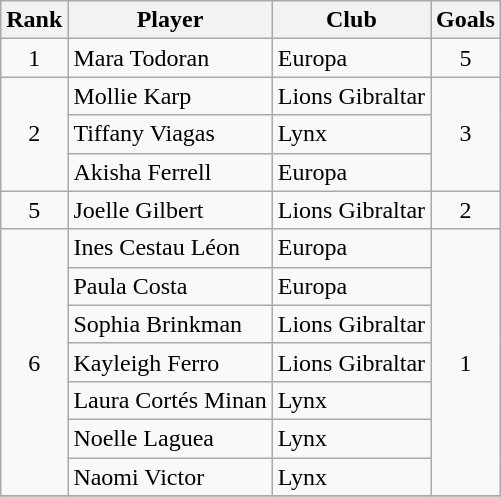<table class="wikitable" style="text-align:center">
<tr>
<th>Rank</th>
<th>Player</th>
<th>Club</th>
<th>Goals</th>
</tr>
<tr>
<td rowspan=1>1</td>
<td align="left"> Mara Todoran</td>
<td align="left">Europa</td>
<td rowspan=1>5</td>
</tr>
<tr>
<td rowspan=3>2</td>
<td align="left"> Mollie Karp</td>
<td align="left">Lions Gibraltar</td>
<td rowspan=3>3</td>
</tr>
<tr>
<td align="left"> Tiffany Viagas</td>
<td align="left">Lynx</td>
</tr>
<tr>
<td align="left"> Akisha Ferrell</td>
<td align="left">Europa</td>
</tr>
<tr>
<td rowspan=1>5</td>
<td align="left"> Joelle Gilbert</td>
<td align="left">Lions Gibraltar</td>
<td rowspan=1>2</td>
</tr>
<tr>
<td rowspan=7>6</td>
<td align="left"> Ines Cestau Léon</td>
<td align="left">Europa</td>
<td rowspan=7>1</td>
</tr>
<tr>
<td align="left"> Paula Costa</td>
<td align="left">Europa</td>
</tr>
<tr>
<td align="left"> Sophia Brinkman</td>
<td align="left">Lions Gibraltar</td>
</tr>
<tr>
<td align="left"> Kayleigh Ferro</td>
<td align="left">Lions Gibraltar</td>
</tr>
<tr>
<td align="left"> Laura Cortés Minan</td>
<td align="left">Lynx</td>
</tr>
<tr>
<td align="left"> Noelle Laguea</td>
<td align="left">Lynx</td>
</tr>
<tr>
<td align="left"> Naomi Victor</td>
<td align="left">Lynx</td>
</tr>
<tr>
</tr>
</table>
